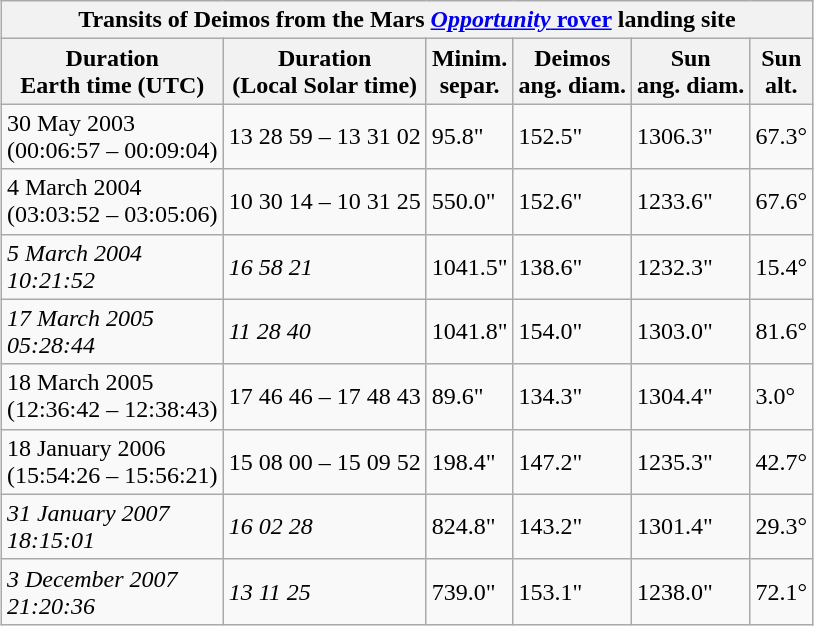<table class="wikitable" style="margin:1em auto;">
<tr>
<th colspan="6">Transits of Deimos from the Mars <a href='#'><em>Opportunity</em> rover</a> landing site</th>
</tr>
<tr>
<th>Duration<br>Earth time (UTC)</th>
<th>Duration<br>(Local Solar time)</th>
<th>Minim.<br>separ.</th>
<th>Deimos<br>ang. diam.</th>
<th>Sun<br>ang. diam.</th>
<th>Sun<br>alt.</th>
</tr>
<tr>
<td>30 May 2003<br>(00:06:57 – 00:09:04)</td>
<td>13 28 59 – 13 31 02</td>
<td>95.8"</td>
<td>152.5"</td>
<td>1306.3"</td>
<td>67.3°</td>
</tr>
<tr>
<td>4 March 2004<br>(03:03:52 – 03:05:06)</td>
<td>10 30 14 – 10 31 25</td>
<td>550.0"</td>
<td>152.6"</td>
<td>1233.6"</td>
<td>67.6°</td>
</tr>
<tr>
<td><em>5 March 2004<br>10:21:52</em></td>
<td><em>16 58 21</em></td>
<td>1041.5"</td>
<td>138.6"</td>
<td>1232.3"</td>
<td>15.4°</td>
</tr>
<tr>
<td><em>17 March 2005<br>05:28:44</em></td>
<td><em>11 28 40</em></td>
<td>1041.8"</td>
<td>154.0"</td>
<td>1303.0"</td>
<td>81.6°</td>
</tr>
<tr>
<td>18 March 2005<br>(12:36:42 – 12:38:43)</td>
<td>17 46 46 – 17 48 43</td>
<td>89.6"</td>
<td>134.3"</td>
<td>1304.4"</td>
<td>3.0°</td>
</tr>
<tr>
<td>18 January 2006<br>(15:54:26 – 15:56:21)</td>
<td>15 08 00 – 15 09 52</td>
<td>198.4"</td>
<td>147.2"</td>
<td>1235.3"</td>
<td>42.7°</td>
</tr>
<tr>
<td><em>31 January 2007<br>18:15:01</em></td>
<td><em>16 02 28</em></td>
<td>824.8"</td>
<td>143.2"</td>
<td>1301.4"</td>
<td>29.3°</td>
</tr>
<tr>
<td><em>3 December 2007<br>21:20:36</em></td>
<td><em>13 11 25</em></td>
<td>739.0"</td>
<td>153.1"</td>
<td>1238.0"</td>
<td>72.1°</td>
</tr>
</table>
